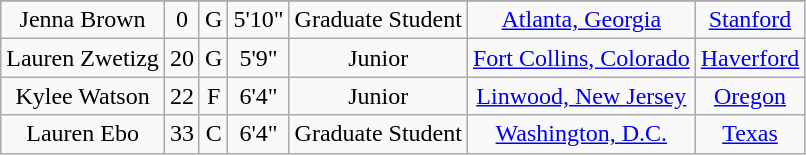<table class="wikitable sortable" border="1" style="text-align: center;">
<tr align=center>
</tr>
<tr>
<td>Jenna Brown</td>
<td>0</td>
<td>G</td>
<td>5'10"</td>
<td>Graduate Student</td>
<td><a href='#'>Atlanta, Georgia</a></td>
<td><a href='#'>Stanford</a></td>
</tr>
<tr>
<td>Lauren Zwetizg</td>
<td>20</td>
<td>G</td>
<td>5'9"</td>
<td>Junior</td>
<td><a href='#'>Fort Collins, Colorado</a></td>
<td><a href='#'>Haverford</a></td>
</tr>
<tr>
<td>Kylee Watson</td>
<td>22</td>
<td>F</td>
<td>6'4"</td>
<td>Junior</td>
<td><a href='#'>Linwood, New Jersey</a></td>
<td><a href='#'>Oregon</a></td>
</tr>
<tr>
<td>Lauren Ebo</td>
<td>33</td>
<td>C</td>
<td>6'4"</td>
<td>Graduate Student</td>
<td><a href='#'>Washington, D.C.</a></td>
<td><a href='#'>Texas</a></td>
</tr>
</table>
